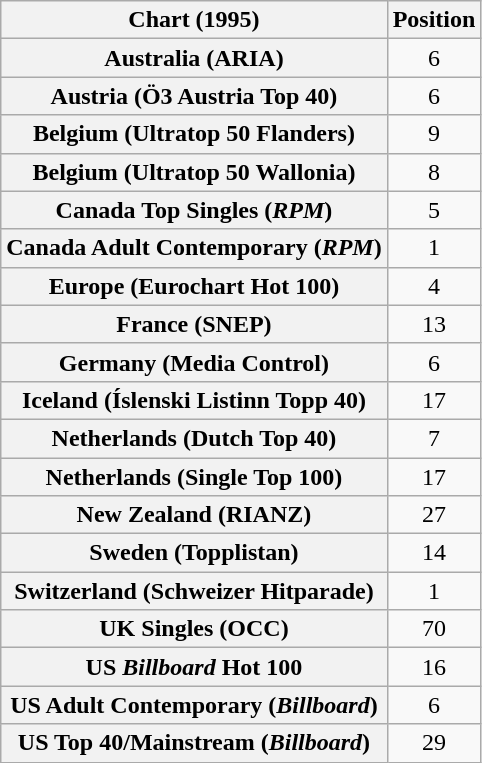<table class="wikitable sortable plainrowheaders" style="text-align:center">
<tr>
<th>Chart (1995)</th>
<th>Position</th>
</tr>
<tr>
<th scope="row">Australia (ARIA)</th>
<td>6</td>
</tr>
<tr>
<th scope="row">Austria (Ö3 Austria Top 40)</th>
<td>6</td>
</tr>
<tr>
<th scope="row">Belgium (Ultratop 50 Flanders)</th>
<td>9</td>
</tr>
<tr>
<th scope="row">Belgium (Ultratop 50 Wallonia)</th>
<td>8</td>
</tr>
<tr>
<th scope="row">Canada Top Singles (<em>RPM</em>)</th>
<td>5</td>
</tr>
<tr>
<th scope="row">Canada Adult Contemporary (<em>RPM</em>)</th>
<td>1</td>
</tr>
<tr>
<th scope="row">Europe (Eurochart Hot 100)</th>
<td>4</td>
</tr>
<tr>
<th scope="row">France (SNEP)</th>
<td>13</td>
</tr>
<tr>
<th scope="row">Germany (Media Control)</th>
<td>6</td>
</tr>
<tr>
<th scope="row">Iceland (Íslenski Listinn Topp 40)</th>
<td>17</td>
</tr>
<tr>
<th scope="row">Netherlands (Dutch Top 40)</th>
<td>7</td>
</tr>
<tr>
<th scope="row">Netherlands (Single Top 100)</th>
<td>17</td>
</tr>
<tr>
<th scope="row">New Zealand (RIANZ)</th>
<td>27</td>
</tr>
<tr>
<th scope="row">Sweden (Topplistan)</th>
<td>14</td>
</tr>
<tr>
<th scope="row">Switzerland (Schweizer Hitparade)</th>
<td>1</td>
</tr>
<tr>
<th scope="row">UK Singles (OCC)</th>
<td>70</td>
</tr>
<tr>
<th scope="row">US <em>Billboard</em> Hot 100</th>
<td>16</td>
</tr>
<tr>
<th scope="row">US Adult Contemporary (<em>Billboard</em>)</th>
<td>6</td>
</tr>
<tr>
<th scope="row">US Top 40/Mainstream (<em>Billboard</em>)</th>
<td>29</td>
</tr>
</table>
